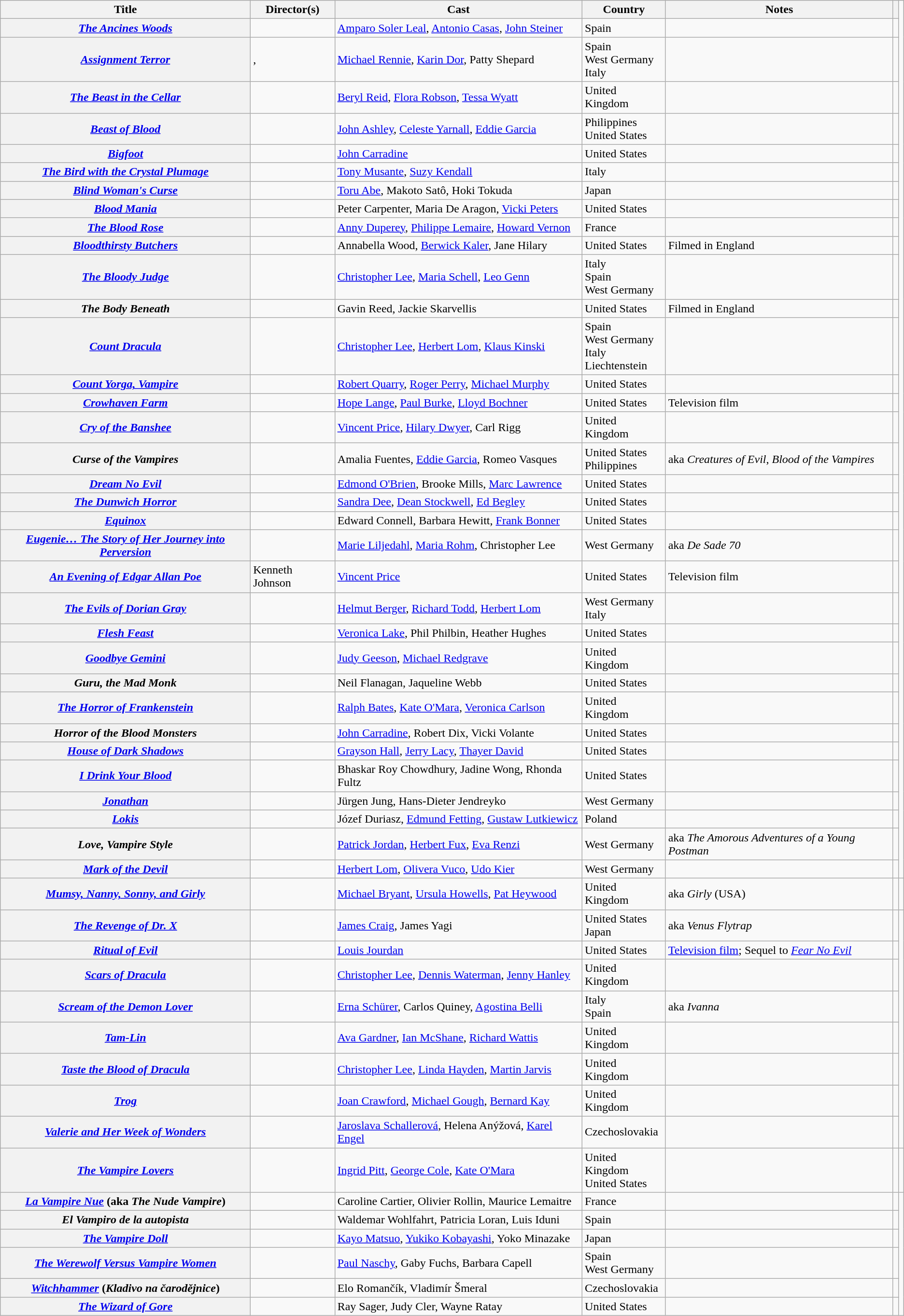<table class="wikitable sortable">
<tr>
<th scope="col">Title</th>
<th scope="col">Director(s)</th>
<th scope="col" class="unsortable">Cast</th>
<th scope="col">Country</th>
<th scope="col" class="unsortable">Notes</th>
<th scope="col" class="unsortable"></th>
</tr>
<tr>
<th><em><a href='#'>The Ancines Woods</a></em></th>
<td></td>
<td><a href='#'>Amparo Soler Leal</a>, <a href='#'>Antonio Casas</a>, <a href='#'>John Steiner</a></td>
<td>Spain</td>
<td></td>
<td style="text-align:center;"></td>
</tr>
<tr>
<th><em><a href='#'>Assignment Terror</a></em></th>
<td>, </td>
<td><a href='#'>Michael Rennie</a>, <a href='#'>Karin Dor</a>, Patty Shepard</td>
<td>Spain<br>West Germany<br>Italy</td>
<td></td>
<td style="text-align:center;"></td>
</tr>
<tr>
<th><em><a href='#'>The Beast in the Cellar</a></em></th>
<td></td>
<td><a href='#'>Beryl Reid</a>, <a href='#'>Flora Robson</a>, <a href='#'>Tessa Wyatt</a></td>
<td>United Kingdom</td>
<td></td>
<td style="text-align:center;"></td>
</tr>
<tr>
<th><em><a href='#'>Beast of Blood</a></em></th>
<td></td>
<td><a href='#'>John Ashley</a>, <a href='#'>Celeste Yarnall</a>, <a href='#'>Eddie Garcia</a></td>
<td>Philippines<br>United States</td>
<td></td>
<td style="text-align:center;"></td>
</tr>
<tr>
<th><em><a href='#'>Bigfoot</a></em></th>
<td></td>
<td><a href='#'>John Carradine</a></td>
<td>United States</td>
<td></td>
<td style="text-align:center;"></td>
</tr>
<tr>
<th><em><a href='#'>The Bird with the Crystal Plumage</a></em></th>
<td></td>
<td><a href='#'>Tony Musante</a>, <a href='#'>Suzy Kendall</a></td>
<td>Italy</td>
<td></td>
<td style="text-align:center;"></td>
</tr>
<tr>
<th><em><a href='#'>Blind Woman's Curse</a></em></th>
<td></td>
<td><a href='#'>Toru Abe</a>, Makoto Satô, Hoki Tokuda</td>
<td>Japan</td>
<td></td>
<td style="text-align:center;"></td>
</tr>
<tr>
<th><em><a href='#'>Blood Mania</a></em></th>
<td></td>
<td>Peter Carpenter, Maria De Aragon, <a href='#'>Vicki Peters</a></td>
<td>United States</td>
<td></td>
<td style="text-align:center;"></td>
</tr>
<tr>
<th><em><a href='#'>The Blood Rose</a></em></th>
<td></td>
<td><a href='#'>Anny Duperey</a>, <a href='#'>Philippe Lemaire</a>, <a href='#'>Howard Vernon</a></td>
<td>France</td>
<td></td>
<td style="text-align:center;"></td>
</tr>
<tr>
<th><em><a href='#'>Bloodthirsty Butchers</a></em></th>
<td></td>
<td>Annabella Wood, <a href='#'>Berwick Kaler</a>, Jane Hilary</td>
<td>United States</td>
<td>Filmed in England</td>
<td style="text-align:center;"></td>
</tr>
<tr>
<th><em><a href='#'>The Bloody Judge</a></em></th>
<td></td>
<td><a href='#'>Christopher Lee</a>, <a href='#'>Maria Schell</a>, <a href='#'>Leo Genn</a></td>
<td>Italy<br>Spain<br>West Germany</td>
<td></td>
<td style="text-align:center;"></td>
</tr>
<tr>
<th><em>The Body Beneath</em></th>
<td></td>
<td>Gavin Reed, Jackie Skarvellis</td>
<td>United States</td>
<td>Filmed in England</td>
<td style="text-align:center;"></td>
</tr>
<tr>
<th><em><a href='#'>Count Dracula</a></em></th>
<td></td>
<td><a href='#'>Christopher Lee</a>, <a href='#'>Herbert Lom</a>, <a href='#'>Klaus Kinski</a></td>
<td>Spain<br>West Germany<br>Italy<br>Liechtenstein</td>
<td></td>
<td style="text-align:center;"></td>
</tr>
<tr>
<th><em><a href='#'>Count Yorga, Vampire</a></em></th>
<td></td>
<td><a href='#'>Robert Quarry</a>, <a href='#'>Roger Perry</a>, <a href='#'>Michael Murphy</a></td>
<td>United States</td>
<td></td>
<td style="text-align:center;"></td>
</tr>
<tr>
<th><em><a href='#'>Crowhaven Farm</a></em></th>
<td></td>
<td><a href='#'>Hope Lange</a>, <a href='#'>Paul Burke</a>, <a href='#'>Lloyd Bochner</a></td>
<td>United States</td>
<td>Television film</td>
<td style="text-align:center;"></td>
</tr>
<tr>
<th><em><a href='#'>Cry of the Banshee</a></em></th>
<td></td>
<td><a href='#'>Vincent Price</a>, <a href='#'>Hilary Dwyer</a>, Carl Rigg</td>
<td>United Kingdom</td>
<td></td>
<td style="text-align:center;"></td>
</tr>
<tr>
<th><em>Curse of the Vampires</em></th>
<td></td>
<td>Amalia Fuentes, <a href='#'>Eddie Garcia</a>, Romeo Vasques</td>
<td>United States<br>Philippines</td>
<td>aka <em>Creatures of Evil</em>, <em>Blood of the Vampires</em></td>
<td style="text-align:center;"></td>
</tr>
<tr>
<th><em><a href='#'>Dream No Evil</a></em></th>
<td></td>
<td><a href='#'>Edmond O'Brien</a>, Brooke Mills, <a href='#'>Marc Lawrence</a></td>
<td>United States</td>
<td></td>
<td style="text-align:center;"></td>
</tr>
<tr>
<th><em><a href='#'>The Dunwich Horror</a></em></th>
<td></td>
<td><a href='#'>Sandra Dee</a>, <a href='#'>Dean Stockwell</a>, <a href='#'>Ed Begley</a></td>
<td>United States</td>
<td></td>
<td style="text-align:center;"></td>
</tr>
<tr>
<th><em><a href='#'>Equinox</a></em></th>
<td></td>
<td>Edward Connell, Barbara Hewitt, <a href='#'>Frank Bonner</a></td>
<td>United States</td>
<td></td>
<td style="text-align:center;"></td>
</tr>
<tr>
<th><em><a href='#'>Eugenie… The Story of Her Journey into Perversion</a></em></th>
<td></td>
<td><a href='#'>Marie Liljedahl</a>, <a href='#'>Maria Rohm</a>, Christopher Lee</td>
<td>West Germany</td>
<td>aka <em>De Sade 70</em></td>
<td style="text-align:center;"></td>
</tr>
<tr>
<th><em><a href='#'>An Evening of Edgar Allan Poe</a></em></th>
<td>Kenneth Johnson</td>
<td><a href='#'>Vincent Price</a></td>
<td>United States</td>
<td>Television film</td>
<td style="text-align:center;"></td>
</tr>
<tr>
<th><em><a href='#'>The Evils of Dorian Gray</a></em></th>
<td></td>
<td><a href='#'>Helmut Berger</a>, <a href='#'>Richard Todd</a>, <a href='#'>Herbert Lom</a></td>
<td>West Germany<br>Italy</td>
<td></td>
<td style="text-align:center;"></td>
</tr>
<tr>
<th><em><a href='#'>Flesh Feast</a></em></th>
<td></td>
<td><a href='#'>Veronica Lake</a>, Phil Philbin, Heather Hughes</td>
<td>United States</td>
<td></td>
<td style="text-align:center;"></td>
</tr>
<tr>
<th><em><a href='#'>Goodbye Gemini</a></em></th>
<td></td>
<td><a href='#'>Judy Geeson</a>, <a href='#'>Michael Redgrave</a></td>
<td>United Kingdom</td>
<td></td>
<td style="text-align:center;"></td>
</tr>
<tr>
<th><em>Guru, the Mad Monk</em></th>
<td></td>
<td>Neil Flanagan, Jaqueline Webb</td>
<td>United States</td>
<td></td>
<td style="text-align:center;"></td>
</tr>
<tr>
<th><em><a href='#'>The Horror of Frankenstein</a></em></th>
<td></td>
<td><a href='#'>Ralph Bates</a>, <a href='#'>Kate O'Mara</a>, <a href='#'>Veronica Carlson</a></td>
<td>United Kingdom</td>
<td></td>
<td style="text-align:center;"></td>
</tr>
<tr>
<th><em>Horror of the Blood Monsters</em></th>
<td></td>
<td><a href='#'>John Carradine</a>, Robert Dix, Vicki Volante</td>
<td>United States</td>
<td></td>
<td style="text-align:center;"></td>
</tr>
<tr>
<th><em><a href='#'>House of Dark Shadows</a></em></th>
<td></td>
<td><a href='#'>Grayson Hall</a>, <a href='#'>Jerry Lacy</a>, <a href='#'>Thayer David</a></td>
<td>United States</td>
<td></td>
<td style="text-align:center;"></td>
</tr>
<tr>
<th><em><a href='#'>I Drink Your Blood</a></em></th>
<td></td>
<td>Bhaskar Roy Chowdhury, Jadine Wong, Rhonda Fultz</td>
<td>United States</td>
<td></td>
<td style="text-align:center;"></td>
</tr>
<tr>
<th><em><a href='#'>Jonathan</a></em></th>
<td></td>
<td>Jürgen Jung, Hans-Dieter Jendreyko</td>
<td>West Germany</td>
<td></td>
<td style="text-align:center;"></td>
</tr>
<tr>
<th><em><a href='#'>Lokis</a></em></th>
<td></td>
<td>Józef Duriasz, <a href='#'>Edmund Fetting</a>, <a href='#'>Gustaw Lutkiewicz</a></td>
<td>Poland</td>
<td></td>
<td style="text-align:center;"></td>
</tr>
<tr>
<th><em>Love, Vampire Style</em></th>
<td></td>
<td><a href='#'>Patrick Jordan</a>, <a href='#'>Herbert Fux</a>, <a href='#'>Eva Renzi</a></td>
<td>West Germany</td>
<td>aka <em>The Amorous Adventures of a Young Postman</em></td>
<td style="text-align:center;"></td>
</tr>
<tr>
<th><em><a href='#'>Mark of the Devil</a></em></th>
<td></td>
<td><a href='#'>Herbert Lom</a>, <a href='#'>Olivera Vuco</a>, <a href='#'>Udo Kier</a></td>
<td>West Germany</td>
<td></td>
<td style="text-align:center;"></td>
</tr>
<tr>
<th><em><a href='#'>Mumsy, Nanny, Sonny, and Girly</a></em></th>
<td></td>
<td><a href='#'>Michael Bryant</a>, <a href='#'>Ursula Howells</a>, <a href='#'>Pat Heywood</a></td>
<td>United Kingdom</td>
<td>aka <em>Girly</em> (USA)</td>
<td></td>
<td style="text-align:center;"></td>
</tr>
<tr>
<th><em><a href='#'>The Revenge of Dr. X</a></em></th>
<td></td>
<td><a href='#'>James Craig</a>, James Yagi</td>
<td>United States<br>Japan</td>
<td>aka <em>Venus Flytrap</em></td>
<td style="text-align:center;"></td>
</tr>
<tr>
<th><em><a href='#'>Ritual of Evil</a></em></th>
<td></td>
<td><a href='#'>Louis Jourdan</a></td>
<td>United States</td>
<td><a href='#'>Television film</a>; Sequel to <em><a href='#'>Fear No Evil</a></em></td>
<td style="text-align:center;"></td>
</tr>
<tr>
<th><em><a href='#'>Scars of Dracula</a></em></th>
<td></td>
<td><a href='#'>Christopher Lee</a>, <a href='#'>Dennis Waterman</a>, <a href='#'>Jenny Hanley</a></td>
<td>United Kingdom</td>
<td></td>
<td style="text-align:center;"></td>
</tr>
<tr>
<th><em><a href='#'>Scream of the Demon Lover</a></em></th>
<td></td>
<td><a href='#'>Erna Schürer</a>, Carlos Quiney, <a href='#'>Agostina Belli</a></td>
<td>Italy<br>Spain</td>
<td>aka <em>Ivanna</em></td>
<td style="text-align:center;"></td>
</tr>
<tr>
<th><em><a href='#'>Tam-Lin</a></em></th>
<td></td>
<td><a href='#'>Ava Gardner</a>, <a href='#'>Ian McShane</a>, <a href='#'>Richard Wattis</a></td>
<td>United Kingdom</td>
<td></td>
<td style="text-align:center;"></td>
</tr>
<tr>
<th><em><a href='#'>Taste the Blood of Dracula</a></em></th>
<td></td>
<td><a href='#'>Christopher Lee</a>, <a href='#'>Linda Hayden</a>, <a href='#'>Martin Jarvis</a></td>
<td>United Kingdom</td>
<td></td>
<td style="text-align:center;"></td>
</tr>
<tr>
<th><em><a href='#'>Trog</a></em></th>
<td></td>
<td><a href='#'>Joan Crawford</a>, <a href='#'>Michael Gough</a>, <a href='#'>Bernard Kay</a></td>
<td>United Kingdom</td>
<td></td>
<td style="text-align:center;"></td>
</tr>
<tr>
<th><em><a href='#'>Valerie and Her Week of Wonders</a></em></th>
<td></td>
<td><a href='#'>Jaroslava Schallerová</a>, Helena Anýžová, <a href='#'>Karel Engel</a></td>
<td>Czechoslovakia</td>
<td></td>
<td style="text-align:center;"></td>
</tr>
<tr>
<th><em><a href='#'>The Vampire Lovers</a></em></th>
<td></td>
<td><a href='#'>Ingrid Pitt</a>, <a href='#'>George Cole</a>, <a href='#'>Kate O'Mara</a></td>
<td>United Kingdom<br>United States</td>
<td></td>
<td style="text-align:center;"></td>
<td></td>
</tr>
<tr>
<th><em><a href='#'>La Vampire Nue</a></em> (aka <em>The Nude Vampire</em>)</th>
<td></td>
<td>Caroline Cartier, Olivier Rollin, Maurice Lemaitre</td>
<td>France</td>
<td></td>
<td style="text-align:center;"></td>
</tr>
<tr>
<th><em>El Vampiro de la autopista</em></th>
<td></td>
<td>Waldemar Wohlfahrt, Patricia Loran, Luis Iduni</td>
<td>Spain</td>
<td></td>
<td style="text-align:center;"></td>
</tr>
<tr>
<th><em><a href='#'>The Vampire Doll</a></em></th>
<td></td>
<td><a href='#'>Kayo Matsuo</a>, <a href='#'>Yukiko Kobayashi</a>, Yoko Minazake</td>
<td>Japan</td>
<td></td>
<td style="text-align:center;"></td>
</tr>
<tr>
<th><em><a href='#'>The Werewolf Versus Vampire Women</a></em></th>
<td></td>
<td><a href='#'>Paul Naschy</a>, Gaby Fuchs, Barbara Capell</td>
<td>Spain<br>West Germany</td>
<td></td>
<td style="text-align:center;"></td>
</tr>
<tr>
<th><em><a href='#'>Witchhammer</a></em> (<em>Kladivo na čarodějnice</em>)</th>
<td></td>
<td>Elo Romančík, Vladimír Šmeral</td>
<td>Czechoslovakia</td>
<td></td>
<td style="text-align:center;"></td>
</tr>
<tr>
<th><em><a href='#'>The Wizard of Gore</a></em></th>
<td></td>
<td>Ray Sager, Judy Cler, Wayne Ratay</td>
<td>United States</td>
<td></td>
<td style="text-align:center;"></td>
</tr>
</table>
